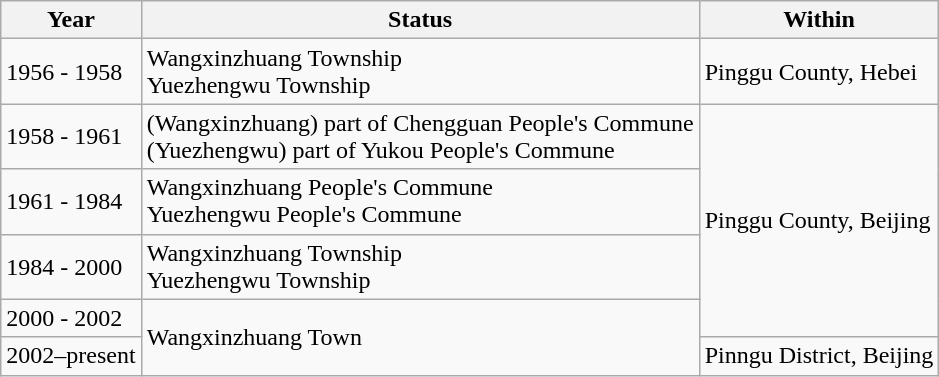<table class="wikitable">
<tr>
<th>Year</th>
<th>Status</th>
<th>Within</th>
</tr>
<tr>
<td>1956 - 1958</td>
<td>Wangxinzhuang Township<br>Yuezhengwu Township</td>
<td>Pinggu County, Hebei</td>
</tr>
<tr>
<td>1958 - 1961</td>
<td>(Wangxinzhuang) part of Chengguan People's Commune<br>(Yuezhengwu) part of Yukou People's Commune</td>
<td rowspan="4">Pinggu County, Beijing</td>
</tr>
<tr>
<td>1961 - 1984</td>
<td>Wangxinzhuang People's Commune<br>Yuezhengwu People's Commune</td>
</tr>
<tr>
<td>1984 - 2000</td>
<td>Wangxinzhuang Township<br>Yuezhengwu Township</td>
</tr>
<tr>
<td>2000 - 2002</td>
<td rowspan="2">Wangxinzhuang Town</td>
</tr>
<tr>
<td>2002–present</td>
<td>Pinngu District, Beijing</td>
</tr>
</table>
